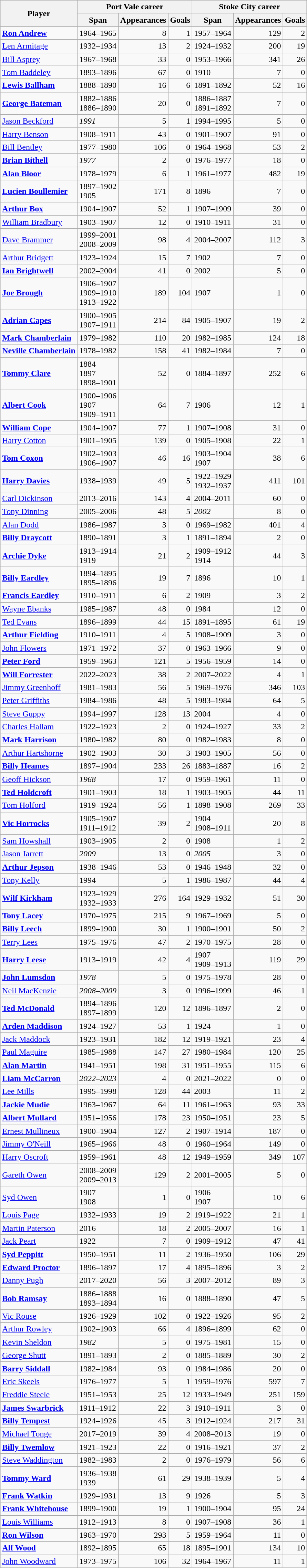<table class="wikitable">
<tr>
<th rowspan="2">Player</th>
<th colspan="3">Port Vale career</th>
<th colspan="3">Stoke City career</th>
</tr>
<tr>
<th>Span</th>
<th>Appearances</th>
<th>Goals</th>
<th>Span</th>
<th>Appearances</th>
<th>Goals</th>
</tr>
<tr>
<td><strong><a href='#'>Ron Andrew</a></strong></td>
<td>1964–1965</td>
<td align="right">8</td>
<td align="right">1</td>
<td>1957–1964</td>
<td align="right">129</td>
<td align="right">2</td>
</tr>
<tr>
<td><a href='#'>Len Armitage</a></td>
<td>1932–1934</td>
<td align="right">13</td>
<td align="right">2</td>
<td>1924–1932</td>
<td align="right">200</td>
<td align="right">19</td>
</tr>
<tr>
<td><a href='#'>Bill Asprey</a></td>
<td>1967–1968</td>
<td align="right">33</td>
<td align="right">0</td>
<td>1953–1966</td>
<td align="right">341</td>
<td align="right">26</td>
</tr>
<tr>
<td><a href='#'>Tom Baddeley</a></td>
<td>1893–1896</td>
<td align="right">67</td>
<td align="right">0</td>
<td>1910</td>
<td align="right">7</td>
<td align="right">0</td>
</tr>
<tr>
<td><strong><a href='#'>Lewis Ballham</a></strong></td>
<td>1888–1890</td>
<td align="right">16</td>
<td align="right">6</td>
<td>1891–1892</td>
<td align="right">52</td>
<td align="right">16</td>
</tr>
<tr>
<td><strong><a href='#'>George Bateman</a></strong></td>
<td>1882–1886<br>1886–1890</td>
<td align="right">20</td>
<td align="right">0</td>
<td>1886–1887<br>1891–1892</td>
<td align="right">7</td>
<td align="right">0</td>
</tr>
<tr>
<td><a href='#'>Jason Beckford</a></td>
<td><em>1991</em></td>
<td align="right">5</td>
<td align="right">1</td>
<td>1994–1995</td>
<td align="right">5</td>
<td align="right">0</td>
</tr>
<tr>
<td><a href='#'>Harry Benson</a></td>
<td>1908–1911</td>
<td align="right">43</td>
<td align="right">0</td>
<td>1901–1907</td>
<td align="right">91</td>
<td align="right">0</td>
</tr>
<tr>
<td><a href='#'>Bill Bentley</a></td>
<td>1977–1980</td>
<td align="right">106</td>
<td align="right">0</td>
<td>1964–1968</td>
<td align="right">53</td>
<td align="right">2</td>
</tr>
<tr>
<td><strong><a href='#'>Brian Bithell</a></strong></td>
<td><em>1977</em></td>
<td align="right">2</td>
<td align="right">0</td>
<td>1976–1977</td>
<td align="right">18</td>
<td align="right">0</td>
</tr>
<tr>
<td><strong><a href='#'>Alan Bloor</a></strong></td>
<td>1978–1979</td>
<td align="right">6</td>
<td align="right">1</td>
<td>1961–1977</td>
<td align="right">482</td>
<td align="right">19</td>
</tr>
<tr>
<td><strong><a href='#'>Lucien Boullemier</a></strong></td>
<td>1897–1902<br>1905</td>
<td align="right">171</td>
<td align="right">8</td>
<td>1896</td>
<td align="right">7</td>
<td align="right">0</td>
</tr>
<tr>
<td><strong><a href='#'>Arthur Box</a></strong></td>
<td>1904–1907</td>
<td align="right">52</td>
<td align="right">1</td>
<td>1907–1909</td>
<td align="right">39</td>
<td align="right">0</td>
</tr>
<tr>
<td><a href='#'>William Bradbury</a></td>
<td>1903–1907</td>
<td align="right">12</td>
<td align="right">0</td>
<td>1910–1911</td>
<td align="right">31</td>
<td align="right">0</td>
</tr>
<tr>
<td><a href='#'>Dave Brammer</a></td>
<td>1999–2001<br>2008–2009</td>
<td align="right">98</td>
<td align="right">4</td>
<td>2004–2007</td>
<td align="right">112</td>
<td align="right">3</td>
</tr>
<tr>
<td><a href='#'>Arthur Bridgett</a></td>
<td>1923–1924</td>
<td align="right">15</td>
<td align="right">7</td>
<td>1902</td>
<td align="right">7</td>
<td align="right">0</td>
</tr>
<tr>
<td><strong><a href='#'>Ian Brightwell</a></strong></td>
<td>2002–2004</td>
<td align="right">41</td>
<td align="right">0</td>
<td>2002</td>
<td align="right">5</td>
<td align="right">0</td>
</tr>
<tr>
<td><strong><a href='#'>Joe Brough</a></strong></td>
<td>1906–1907<br>1909–1910<br>1913–1922</td>
<td align="right">189</td>
<td align="right">104</td>
<td>1907</td>
<td align="right">1</td>
<td align="right">0</td>
</tr>
<tr>
<td><strong><a href='#'>Adrian Capes</a></strong></td>
<td>1900–1905<br>1907–1911</td>
<td align="right">214</td>
<td align="right">84</td>
<td>1905–1907</td>
<td align="right">19</td>
<td align="right">2</td>
</tr>
<tr>
<td><strong><a href='#'>Mark Chamberlain</a></strong></td>
<td>1979–1982</td>
<td align="right">110</td>
<td align="right">20</td>
<td>1982–1985</td>
<td align="right">124</td>
<td align="right">18</td>
</tr>
<tr>
<td><strong><a href='#'>Neville Chamberlain</a></strong></td>
<td>1978–1982</td>
<td align="right">158</td>
<td align="right">41</td>
<td>1982–1984</td>
<td align="right">7</td>
<td align="right">0</td>
</tr>
<tr>
<td><strong><a href='#'>Tommy Clare</a></strong></td>
<td>1884<br>1897<br>1898–1901</td>
<td align="right">52</td>
<td align="right">0</td>
<td>1884–1897</td>
<td align="right">252</td>
<td align="right">6</td>
</tr>
<tr>
<td><strong><a href='#'>Albert Cook</a></strong></td>
<td>1900–1906<br>1907<br>1909–1911</td>
<td align="right">64</td>
<td align="right">7</td>
<td>1906</td>
<td align="right">12</td>
<td align="right">1</td>
</tr>
<tr>
<td><strong><a href='#'>William Cope</a></strong></td>
<td>1904–1907</td>
<td align="right">77</td>
<td align="right">1</td>
<td>1907–1908</td>
<td align="right">31</td>
<td align="right">0</td>
</tr>
<tr>
<td><a href='#'>Harry Cotton</a></td>
<td>1901–1905</td>
<td align="right">139</td>
<td align="right">0</td>
<td>1905–1908</td>
<td align="right">22</td>
<td align="right">1</td>
</tr>
<tr>
<td><strong><a href='#'>Tom Coxon</a></strong></td>
<td>1902–1903<br>1906–1907</td>
<td align="right">46</td>
<td align="right">16</td>
<td>1903–1904<br>1907</td>
<td align="right">38</td>
<td align="right">6</td>
</tr>
<tr>
<td><strong><a href='#'>Harry Davies</a></strong></td>
<td>1938–1939</td>
<td align="right">49</td>
<td align="right">5</td>
<td>1922–1929<br>1932–1937</td>
<td align="right">411</td>
<td align="right">101</td>
</tr>
<tr>
<td><a href='#'>Carl Dickinson</a></td>
<td>2013–2016</td>
<td align="right">143</td>
<td align="right">4</td>
<td>2004–2011</td>
<td align="right">60</td>
<td align="right">0</td>
</tr>
<tr>
<td><a href='#'>Tony Dinning</a></td>
<td>2005–2006</td>
<td align="right">48</td>
<td align="right">5</td>
<td><em>2002</em></td>
<td align="right">8</td>
<td align="right">0</td>
</tr>
<tr>
<td><a href='#'>Alan Dodd</a></td>
<td>1986–1987</td>
<td align="right">3</td>
<td align="right">0</td>
<td>1969–1982</td>
<td align="right">401</td>
<td align="right">4</td>
</tr>
<tr>
<td><strong><a href='#'>Billy Draycott</a></strong></td>
<td>1890–1891</td>
<td align="right">3</td>
<td align="right">1</td>
<td>1891–1894</td>
<td align="right">2</td>
<td align="right">0</td>
</tr>
<tr>
<td><strong><a href='#'>Archie Dyke</a></strong></td>
<td>1913–1914<br>1919</td>
<td align="right">21</td>
<td align="right">2</td>
<td>1909–1912<br>1914</td>
<td align="right">44</td>
<td align="right">3</td>
</tr>
<tr>
<td><strong><a href='#'>Billy Eardley</a></strong></td>
<td>1894–1895<br>1895–1896</td>
<td align="right">19</td>
<td align="right">7</td>
<td>1896</td>
<td align="right">10</td>
<td align="right">1</td>
</tr>
<tr>
<td><strong><a href='#'>Francis Eardley</a></strong></td>
<td>1910–1911</td>
<td align="right">6</td>
<td align="right">2</td>
<td>1909</td>
<td align="right">3</td>
<td align="right">2</td>
</tr>
<tr>
<td><a href='#'>Wayne Ebanks</a></td>
<td>1985–1987</td>
<td align="right">48</td>
<td align="right">0</td>
<td>1984</td>
<td align="right">12</td>
<td align="right">0</td>
</tr>
<tr>
<td><a href='#'>Ted Evans</a></td>
<td>1896–1899</td>
<td align="right">44</td>
<td align="right">15</td>
<td>1891–1895</td>
<td align="right">61</td>
<td align="right">19</td>
</tr>
<tr>
<td><strong><a href='#'>Arthur Fielding</a></strong></td>
<td>1910–1911</td>
<td align="right">4</td>
<td align="right">5</td>
<td>1908–1909</td>
<td align="right">3</td>
<td align="right">0</td>
</tr>
<tr>
<td><a href='#'>John Flowers</a></td>
<td>1971–1972</td>
<td align="right">37</td>
<td align="right">0</td>
<td>1963–1966</td>
<td align="right">9</td>
<td align="right">0</td>
</tr>
<tr>
<td><strong><a href='#'>Peter Ford</a></strong></td>
<td>1959–1963</td>
<td align="right">121</td>
<td align="right">5</td>
<td>1956–1959</td>
<td align="right">14</td>
<td align="right">0</td>
</tr>
<tr>
<td><strong><a href='#'>Will Forrester</a></strong></td>
<td>2022–2023</td>
<td align="right">38</td>
<td align="right">2</td>
<td>2007–2022</td>
<td align="right">4</td>
<td align="right">1</td>
</tr>
<tr>
<td><a href='#'>Jimmy Greenhoff</a></td>
<td>1981–1983</td>
<td align="right">56</td>
<td align="right">5</td>
<td>1969–1976</td>
<td align="right">346</td>
<td align="right">103</td>
</tr>
<tr>
<td><a href='#'>Peter Griffiths</a></td>
<td>1984–1986</td>
<td align="right">48</td>
<td align="right">5</td>
<td>1983–1984</td>
<td align="right">64</td>
<td align="right">5</td>
</tr>
<tr>
<td><a href='#'>Steve Guppy</a></td>
<td>1994–1997</td>
<td align="right">128</td>
<td align="right">13</td>
<td>2004</td>
<td align="right">4</td>
<td align="right">0</td>
</tr>
<tr>
<td><a href='#'>Charles Hallam</a></td>
<td>1922–1923</td>
<td align="right">2</td>
<td align="right">0</td>
<td>1924–1927</td>
<td align="right">33</td>
<td align="right">2</td>
</tr>
<tr>
<td><strong><a href='#'>Mark Harrison</a></strong></td>
<td>1980–1982</td>
<td align="right">80</td>
<td align="right">0</td>
<td>1982–1983</td>
<td align="right">8</td>
<td align="right">0</td>
</tr>
<tr>
<td><a href='#'>Arthur Hartshorne</a></td>
<td>1902–1903</td>
<td align="right">30</td>
<td align="right">3</td>
<td>1903–1905</td>
<td align="right">56</td>
<td align="right">0</td>
</tr>
<tr>
<td><strong><a href='#'>Billy Heames</a></strong></td>
<td>1897–1904</td>
<td align="right">233</td>
<td align="right">26</td>
<td>1883–1887</td>
<td align="right">16</td>
<td align="right">2</td>
</tr>
<tr>
<td><a href='#'>Geoff Hickson</a></td>
<td><em>1968</em></td>
<td align="right">17</td>
<td align="right">0</td>
<td>1959–1961</td>
<td align="right">11</td>
<td align="right">0</td>
</tr>
<tr>
<td><strong><a href='#'>Ted Holdcroft</a></strong></td>
<td>1901–1903</td>
<td align="right">18</td>
<td align="right">1</td>
<td>1903–1905</td>
<td align="right">44</td>
<td align="right">11</td>
</tr>
<tr>
<td><a href='#'>Tom Holford</a></td>
<td>1919–1924</td>
<td align="right">56</td>
<td align="right">1</td>
<td>1898–1908</td>
<td align="right">269</td>
<td align="right">33</td>
</tr>
<tr>
<td><strong><a href='#'>Vic Horrocks</a></strong></td>
<td>1905–1907<br>1911–1912</td>
<td align="right">39</td>
<td align="right">2</td>
<td>1904<br>1908–1911</td>
<td align="right">20</td>
<td align="right">8</td>
</tr>
<tr>
<td><a href='#'>Sam Howshall</a></td>
<td>1903–1905</td>
<td align="right">2</td>
<td align="right">0</td>
<td>1908</td>
<td align="right">1</td>
<td align="right">2</td>
</tr>
<tr>
<td><a href='#'>Jason Jarrett</a></td>
<td><em>2009</em></td>
<td align="right">13</td>
<td align="right">0</td>
<td><em>2005</em></td>
<td align="right">3</td>
<td align="right">0</td>
</tr>
<tr>
<td><strong><a href='#'>Arthur Jepson</a></strong></td>
<td>1938–1946</td>
<td align="right">53</td>
<td align="right">0</td>
<td>1946–1948</td>
<td align="right">32</td>
<td align="right">0</td>
</tr>
<tr>
<td><a href='#'>Tony Kelly</a></td>
<td>1994</td>
<td align="right">5</td>
<td align="right">1</td>
<td>1986–1987</td>
<td align="right">44</td>
<td align="right">4</td>
</tr>
<tr>
<td><strong><a href='#'>Wilf Kirkham</a></strong></td>
<td>1923–1929<br>1932–1933</td>
<td align="right">276</td>
<td align="right">164</td>
<td>1929–1932</td>
<td align="right">51</td>
<td align="right">30</td>
</tr>
<tr>
<td><strong><a href='#'>Tony Lacey</a></strong></td>
<td>1970–1975</td>
<td align="right">215</td>
<td align="right">9</td>
<td>1967–1969</td>
<td align="right">5</td>
<td align="right">0</td>
</tr>
<tr>
<td><strong><a href='#'>Billy Leech</a></strong></td>
<td>1899–1900</td>
<td align="right">30</td>
<td align="right">1</td>
<td>1900–1901</td>
<td align="right">50</td>
<td align="right">2</td>
</tr>
<tr>
<td><a href='#'>Terry Lees</a></td>
<td>1975–1976</td>
<td align="right">47</td>
<td align="right">2</td>
<td>1970–1975</td>
<td align="right">28</td>
<td align="right">0</td>
</tr>
<tr>
<td><strong><a href='#'>Harry Leese</a></strong></td>
<td>1913–1919</td>
<td align="right">42</td>
<td align="right">4</td>
<td>1907<br>1909–1913</td>
<td align="right">119</td>
<td align="right">29</td>
</tr>
<tr>
<td><strong><a href='#'>John Lumsdon</a></strong></td>
<td><em>1978</em></td>
<td align="right">5</td>
<td align="right">0</td>
<td>1975–1978</td>
<td align="right">28</td>
<td align="right">0</td>
</tr>
<tr>
<td><a href='#'>Neil MacKenzie</a></td>
<td><em>2008–2009</em></td>
<td align="right">3</td>
<td align="right">0</td>
<td>1996–1999</td>
<td align="right">46</td>
<td align="right">1</td>
</tr>
<tr>
<td><strong><a href='#'>Ted McDonald</a></strong></td>
<td>1894–1896<br>1897–1899</td>
<td align="right">120</td>
<td align="right">12</td>
<td>1896–1897</td>
<td align="right">2</td>
<td align="right">0</td>
</tr>
<tr>
<td><strong><a href='#'>Arden Maddison</a></strong></td>
<td>1924–1927</td>
<td align="right">53</td>
<td align="right">1</td>
<td>1924</td>
<td align="right">1</td>
<td align="right">0</td>
</tr>
<tr>
<td><a href='#'>Jack Maddock</a></td>
<td>1923–1931</td>
<td align="right">182</td>
<td align="right">12</td>
<td>1919–1921</td>
<td align="right">23</td>
<td align="right">4</td>
</tr>
<tr>
<td><a href='#'>Paul Maguire</a></td>
<td>1985–1988</td>
<td align="right">147</td>
<td align="right">27</td>
<td>1980–1984</td>
<td align="right">120</td>
<td align="right">25</td>
</tr>
<tr>
<td><strong><a href='#'>Alan Martin</a></strong></td>
<td>1941–1951</td>
<td align="right">198</td>
<td align="right">31</td>
<td>1951–1955</td>
<td align="right">115</td>
<td align="right">6</td>
</tr>
<tr>
<td><strong><a href='#'>Liam McCarron</a></strong></td>
<td><em>2022–2023</em></td>
<td align="right">4</td>
<td align="right">0</td>
<td>2021–2022</td>
<td align="right">0</td>
<td align="right">0</td>
</tr>
<tr>
<td><a href='#'>Lee Mills</a></td>
<td>1995–1998</td>
<td align="right">128</td>
<td align="right">44</td>
<td>2003</td>
<td align="right">11</td>
<td align="right">2</td>
</tr>
<tr>
<td><strong><a href='#'>Jackie Mudie</a></strong></td>
<td>1963–1967</td>
<td align="right">64</td>
<td align="right">11</td>
<td>1961–1963</td>
<td align="right">93</td>
<td align="right">33</td>
</tr>
<tr>
<td><strong><a href='#'>Albert Mullard</a></strong></td>
<td>1951–1956</td>
<td align="right">178</td>
<td align="right">23</td>
<td>1950–1951</td>
<td align="right">23</td>
<td align="right">5</td>
</tr>
<tr>
<td><a href='#'>Ernest Mullineux</a></td>
<td>1900–1904</td>
<td align="right">127</td>
<td align="right">2</td>
<td>1907–1914</td>
<td align="right">187</td>
<td align="right">0</td>
</tr>
<tr>
<td><a href='#'>Jimmy O'Neill</a></td>
<td>1965–1966</td>
<td align="right">48</td>
<td align="right">0</td>
<td>1960–1964</td>
<td align="right">149</td>
<td align="right">0</td>
</tr>
<tr>
<td><a href='#'>Harry Oscroft</a></td>
<td>1959–1961</td>
<td align="right">48</td>
<td align="right">12</td>
<td>1949–1959</td>
<td align="right">349</td>
<td align="right">107</td>
</tr>
<tr>
<td><a href='#'>Gareth Owen</a></td>
<td>2008–2009<br>2009–2013</td>
<td align="right">129</td>
<td align="right">2</td>
<td>2001–2005</td>
<td align="right">5</td>
<td align="right">0</td>
</tr>
<tr>
<td><a href='#'>Syd Owen</a></td>
<td>1907<br>1908</td>
<td align="right">1</td>
<td align="right">0</td>
<td>1906<br>1907</td>
<td align="right">10</td>
<td align="right">6</td>
</tr>
<tr>
<td><a href='#'>Louis Page</a></td>
<td>1932–1933</td>
<td align="right">19</td>
<td align="right">2</td>
<td>1919–1922</td>
<td align="right">21</td>
<td align="right">1</td>
</tr>
<tr>
<td><a href='#'>Martin Paterson</a></td>
<td>2016</td>
<td align="right">18</td>
<td align="right">2</td>
<td>2005–2007</td>
<td align="right">16</td>
<td align="right">1</td>
</tr>
<tr>
<td><a href='#'>Jack Peart</a></td>
<td>1922</td>
<td align="right">7</td>
<td align="right">0</td>
<td>1909–1912</td>
<td align="right">47</td>
<td align="right">41</td>
</tr>
<tr>
<td><strong><a href='#'>Syd Peppitt</a></strong></td>
<td>1950–1951</td>
<td align="right">11</td>
<td align="right">2</td>
<td>1936–1950</td>
<td align="right">106</td>
<td align="right">29</td>
</tr>
<tr>
<td><strong><a href='#'>Edward Proctor</a></strong></td>
<td>1896–1897</td>
<td align="right">17</td>
<td align="right">4</td>
<td>1895–1896</td>
<td align="right">3</td>
<td align="right">2</td>
</tr>
<tr>
<td><a href='#'>Danny Pugh</a></td>
<td>2017–2020</td>
<td align="right">56</td>
<td align="right">3</td>
<td>2007–2012</td>
<td align="right">89</td>
<td align="right">3</td>
</tr>
<tr>
<td><strong><a href='#'>Bob Ramsay</a></strong></td>
<td>1886–1888<br>1893–1894</td>
<td align="right">16</td>
<td align="right">0</td>
<td>1888–1890</td>
<td align="right">47</td>
<td align="right">5</td>
</tr>
<tr>
<td><a href='#'>Vic Rouse</a></td>
<td>1926–1929</td>
<td align="right">102</td>
<td align="right">0</td>
<td>1922–1926</td>
<td align="right">95</td>
<td align="right">2</td>
</tr>
<tr>
<td><a href='#'>Arthur Rowley</a></td>
<td>1902–1903</td>
<td align="right">66</td>
<td align="right">4</td>
<td>1896–1899</td>
<td align="right">62</td>
<td align="right">0</td>
</tr>
<tr>
<td><a href='#'>Kevin Sheldon</a></td>
<td><em>1982</em></td>
<td align="right">5</td>
<td align="right">0</td>
<td>1975–1981</td>
<td align="right">15</td>
<td align="right">0</td>
</tr>
<tr>
<td><a href='#'>George Shutt</a></td>
<td>1891–1893</td>
<td align="right">2</td>
<td align="right">0</td>
<td>1885–1889</td>
<td align="right">30</td>
<td align="right">2</td>
</tr>
<tr>
<td><strong><a href='#'>Barry Siddall</a></strong></td>
<td>1982–1984</td>
<td align="right">93</td>
<td align="right">0</td>
<td>1984–1986</td>
<td align="right">20</td>
<td align="right">0</td>
</tr>
<tr>
<td><a href='#'>Eric Skeels</a></td>
<td>1976–1977</td>
<td align="right">5</td>
<td align="right">1</td>
<td>1959–1976</td>
<td align="right">597</td>
<td align="right">7</td>
</tr>
<tr>
<td><a href='#'>Freddie Steele</a></td>
<td>1951–1953</td>
<td align="right">25</td>
<td align="right">12</td>
<td>1933–1949</td>
<td align="right">251</td>
<td align="right">159</td>
</tr>
<tr>
<td><strong><a href='#'>James Swarbrick</a></strong></td>
<td>1911–1912</td>
<td align="right">22</td>
<td align="right">3</td>
<td>1910–1911</td>
<td align="right">3</td>
<td align="right">0</td>
</tr>
<tr>
<td><strong><a href='#'>Billy Tempest</a></strong></td>
<td>1924–1926</td>
<td align="right">45</td>
<td align="right">3</td>
<td>1912–1924</td>
<td align="right">217</td>
<td align="right">31</td>
</tr>
<tr>
<td><a href='#'>Michael Tonge</a></td>
<td>2017–2019</td>
<td align="right">39</td>
<td align="right">4</td>
<td>2008–2013</td>
<td align="right">19</td>
<td align="right">0</td>
</tr>
<tr>
<td><strong><a href='#'>Billy Twemlow</a></strong></td>
<td>1921–1923</td>
<td align="right">22</td>
<td align="right">0</td>
<td>1916–1921</td>
<td align="right">37</td>
<td align="right">2</td>
</tr>
<tr>
<td><a href='#'>Steve Waddington</a></td>
<td>1982–1983</td>
<td align="right">2</td>
<td align="right">0</td>
<td>1976–1979</td>
<td align="right">56</td>
<td align="right">6</td>
</tr>
<tr>
<td><strong><a href='#'>Tommy Ward</a></strong></td>
<td>1936–1938<br>1939</td>
<td align="right">61</td>
<td align="right">29</td>
<td>1938–1939</td>
<td align="right">5</td>
<td align="right">4</td>
</tr>
<tr>
<td><strong><a href='#'>Frank Watkin</a></strong></td>
<td>1929–1931</td>
<td align="right">13</td>
<td align="right">9</td>
<td>1926</td>
<td align="right">5</td>
<td align="right">3</td>
</tr>
<tr>
<td><strong><a href='#'>Frank Whitehouse</a></strong></td>
<td>1899–1900</td>
<td align="right">19</td>
<td align="right">1</td>
<td>1900–1904</td>
<td align="right">95</td>
<td align="right">24</td>
</tr>
<tr>
<td><a href='#'>Louis Williams</a></td>
<td>1912–1913</td>
<td align="right">8</td>
<td align="right">0</td>
<td>1907–1908</td>
<td align="right">36</td>
<td align="right">1</td>
</tr>
<tr>
<td><strong><a href='#'>Ron Wilson</a></strong></td>
<td>1963–1970</td>
<td align="right">293</td>
<td align="right">5</td>
<td>1959–1964</td>
<td align="right">11</td>
<td align="right">0</td>
</tr>
<tr>
<td><strong><a href='#'>Alf Wood</a></strong></td>
<td>1892–1895</td>
<td align="right">65</td>
<td align="right">18</td>
<td>1895–1901</td>
<td align="right">134</td>
<td align="right">10</td>
</tr>
<tr>
<td><a href='#'>John Woodward</a></td>
<td>1973–1975</td>
<td align="right">106</td>
<td align="right">32</td>
<td>1964–1967</td>
<td align="right">11</td>
<td align="right">1</td>
</tr>
</table>
